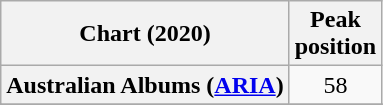<table class="wikitable sortable plainrowheaders" style="text-align:center">
<tr>
<th scope="col">Chart (2020)</th>
<th scope="col">Peak<br>position</th>
</tr>
<tr>
<th scope="row">Australian Albums (<a href='#'>ARIA</a>)</th>
<td>58</td>
</tr>
<tr>
</tr>
<tr>
</tr>
<tr>
</tr>
<tr>
</tr>
<tr>
</tr>
<tr>
</tr>
<tr>
</tr>
<tr>
</tr>
<tr>
</tr>
<tr>
</tr>
<tr>
</tr>
</table>
